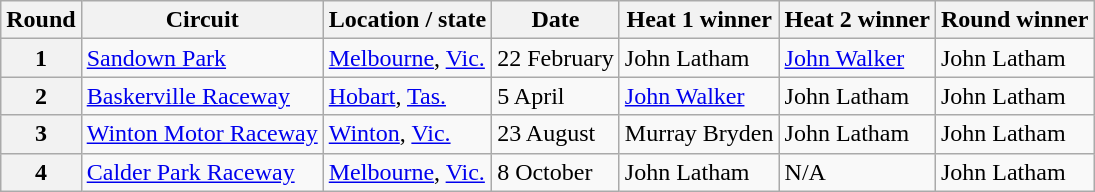<table class="wikitable" style="font-size: 100%;">
<tr>
<th>Round</th>
<th>Circuit</th>
<th>Location / state</th>
<th>Date</th>
<th>Heat 1 winner</th>
<th>Heat 2 winner</th>
<th>Round winner</th>
</tr>
<tr>
<th>1</th>
<td><a href='#'>Sandown Park</a></td>
<td><a href='#'>Melbourne</a>, <a href='#'>Vic.</a></td>
<td>22 February</td>
<td>John Latham</td>
<td><a href='#'>John Walker</a></td>
<td>John Latham</td>
</tr>
<tr>
<th>2</th>
<td><a href='#'>Baskerville Raceway</a></td>
<td><a href='#'>Hobart</a>, <a href='#'>Tas.</a></td>
<td>5 April</td>
<td><a href='#'>John Walker</a></td>
<td>John Latham</td>
<td>John Latham</td>
</tr>
<tr>
<th>3</th>
<td><a href='#'>Winton Motor Raceway</a></td>
<td><a href='#'>Winton</a>, <a href='#'>Vic.</a></td>
<td>23 August</td>
<td>Murray Bryden</td>
<td>John Latham</td>
<td>John Latham</td>
</tr>
<tr>
<th>4</th>
<td><a href='#'>Calder Park Raceway</a></td>
<td><a href='#'>Melbourne</a>, <a href='#'>Vic.</a></td>
<td>8 October</td>
<td>John Latham</td>
<td>N/A</td>
<td>John Latham</td>
</tr>
</table>
